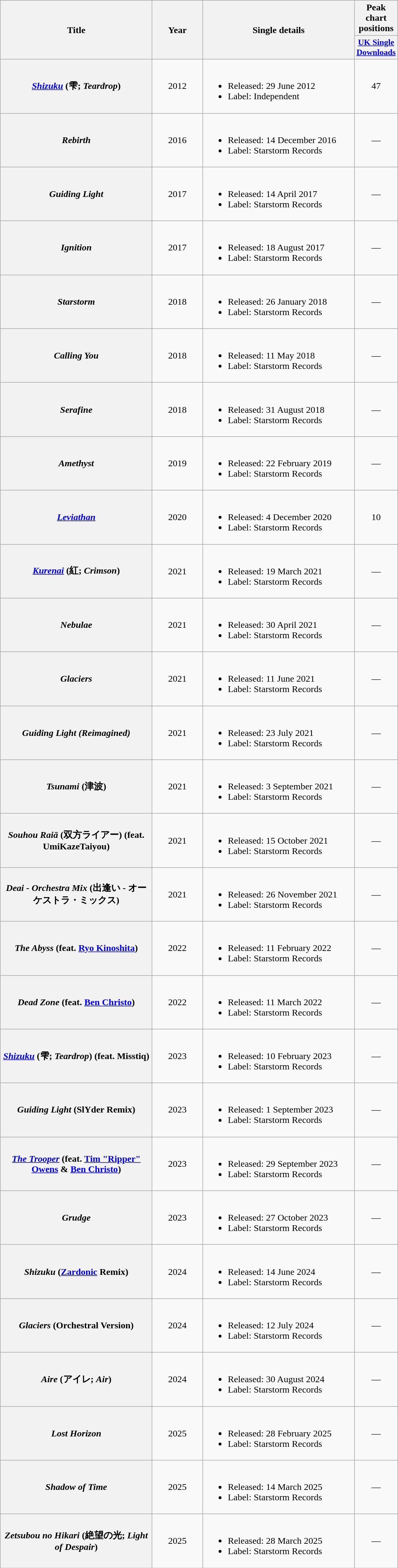<table class="wikitable plainrowheaders" style="text-align:center;">
<tr>
<th scope="col" rowspan="2" style="width:16em;">Title</th>
<th scope="col" rowspan="2" style="width:5em;">Year</th>
<th scope="col" rowspan="2" style="width:16em; text-align:center;">Single details</th>
<th scope="col" colspan="2">Peak chart positions</th>
</tr>
<tr>
<th scope="col" style="width:3em;font-size:90%;"><a href='#'>UK Single Downloads</a></th>
</tr>
<tr>
<th scope="row"><em><a href='#'>Shizuku</a></em> (雫; <em>Teardrop</em>)</th>
<td>2012</td>
<td style="text-align:left;"><br><ul><li>Released: 29 June 2012</li><li>Label: Independent</li></ul></td>
<td>47</td>
</tr>
<tr>
<th scope="row"><em>Rebirth</em></th>
<td>2016</td>
<td style="text-align:left;"><br><ul><li>Released: 14 December 2016</li><li>Label: Starstorm Records</li></ul></td>
<td>—</td>
</tr>
<tr>
<th scope="row"><em>Guiding Light</em></th>
<td>2017</td>
<td style="text-align:left;"><br><ul><li>Released: 14 April 2017</li><li>Label: Starstorm Records</li></ul></td>
<td>—</td>
</tr>
<tr>
<th scope="row"><em>Ignition</em></th>
<td>2017</td>
<td style="text-align:left;"><br><ul><li>Released: 18 August 2017</li><li>Label: Starstorm Records</li></ul></td>
<td>—</td>
</tr>
<tr>
<th scope="row"><em>Starstorm</em></th>
<td>2018</td>
<td style="text-align:left;"><br><ul><li>Released: 26 January 2018</li><li>Label: Starstorm Records</li></ul></td>
<td>—</td>
</tr>
<tr>
<th scope="row"><em>Calling You</em></th>
<td>2018</td>
<td style="text-align:left;"><br><ul><li>Released: 11 May 2018</li><li>Label: Starstorm Records</li></ul></td>
<td>—</td>
</tr>
<tr>
<th scope="row"><em>Serafine</em></th>
<td>2018</td>
<td style="text-align:left;"><br><ul><li>Released: 31 August 2018</li><li>Label: Starstorm Records</li></ul></td>
<td>—</td>
</tr>
<tr>
<th scope="row"><em>Amethyst</em></th>
<td>2019</td>
<td style="text-align:left;"><br><ul><li>Released: 22 February 2019</li><li>Label: Starstorm Records</li></ul></td>
<td>—</td>
</tr>
<tr>
<th scope="row"><em><a href='#'>Leviathan</a></em></th>
<td>2020</td>
<td style="text-align:left;"><br><ul><li>Released: 4 December 2020</li><li>Label: Starstorm Records</li></ul></td>
<td>10</td>
</tr>
<tr>
<th scope="row"><em><a href='#'>Kurenai</a></em> (紅; <em>Crimson</em>)</th>
<td>2021</td>
<td style="text-align:left;"><br><ul><li>Released: 19 March 2021</li><li>Label: Starstorm Records</li></ul></td>
<td>—</td>
</tr>
<tr>
<th scope="row"><em>Nebulae</em></th>
<td>2021</td>
<td style="text-align:left;"><br><ul><li>Released: 30 April 2021</li><li>Label: Starstorm Records</li></ul></td>
<td>—</td>
</tr>
<tr>
<th scope="row"><em>Glaciers</em></th>
<td>2021</td>
<td style="text-align:left;"><br><ul><li>Released: 11 June 2021</li><li>Label: Starstorm Records</li></ul></td>
<td>—</td>
</tr>
<tr>
<th scope="row"><em>Guiding Light (Reimagined)</em></th>
<td>2021</td>
<td style="text-align:left;"><br><ul><li>Released: 23 July 2021</li><li>Label: Starstorm Records</li></ul></td>
<td>—</td>
</tr>
<tr>
<th scope="row"><em>Tsunami</em> (津波)</th>
<td>2021</td>
<td style="text-align:left;"><br><ul><li>Released: 3 September 2021</li><li>Label: Starstorm Records</li></ul></td>
<td>—</td>
</tr>
<tr>
<th scope="row"><em>Souhou Raiā</em> (双方ライアー) (feat. UmiKazeTaiyou)</th>
<td>2021</td>
<td style="text-align:left;"><br><ul><li>Released: 15 October 2021</li><li>Label: Starstorm Records</li></ul></td>
<td>—</td>
</tr>
<tr>
<th scope="row"><em>Deai - Orchestra Mix</em> (出逢い - オーケストラ・ミックス)</th>
<td>2021</td>
<td style="text-align:left;"><br><ul><li>Released: 26 November 2021</li><li>Label: Starstorm Records</li></ul></td>
<td>—</td>
</tr>
<tr>
<th scope="row"><em>The Abyss</em> (feat. <a href='#'>Ryo Kinoshita</a>)</th>
<td>2022</td>
<td style="text-align:left;"><br><ul><li>Released: 11 February 2022</li><li>Label: Starstorm Records</li></ul></td>
<td>—</td>
</tr>
<tr>
<th scope="row"><em>Dead Zone</em> (feat. <a href='#'>Ben Christo</a>)</th>
<td>2022</td>
<td style="text-align:left;"><br><ul><li>Released: 11 March 2022</li><li>Label: Starstorm Records</li></ul></td>
<td>—</td>
</tr>
<tr>
<th scope="row"><em><a href='#'>Shizuku</a></em> (雫; <em>Teardrop</em>) (feat. Misstiq)</th>
<td>2023</td>
<td style="text-align:left;"><br><ul><li>Released: 10 February 2023</li><li>Label: Starstorm Records</li></ul></td>
<td>—</td>
</tr>
<tr>
<th scope="row"><em>Guiding Light</em> (SlYder Remix)</th>
<td>2023</td>
<td style="text-align:left;"><br><ul><li>Released: 1 September 2023</li><li>Label: Starstorm Records</li></ul></td>
<td>—</td>
</tr>
<tr>
<th scope="row"><em><a href='#'>The Trooper</a></em> (feat. <a href='#'>Tim "Ripper" Owens</a> & <a href='#'>Ben Christo</a>)</th>
<td>2023</td>
<td style="text-align:left;"><br><ul><li>Released: 29 September 2023</li><li>Label: Starstorm Records</li></ul></td>
<td>—</td>
</tr>
<tr>
<th scope="row"><em>Grudge</em></th>
<td>2023</td>
<td style="text-align:left;"><br><ul><li>Released: 27 October 2023</li><li>Label: Starstorm Records</li></ul></td>
<td>—</td>
</tr>
<tr>
<th scope="row"><em>Shizuku</em> (<a href='#'>Zardonic</a> Remix)</th>
<td>2024</td>
<td style="text-align:left;"><br><ul><li>Released: 14 June 2024</li><li>Label: Starstorm Records</li></ul></td>
<td>—</td>
</tr>
<tr>
<th scope="row"><em>Glaciers</em> (Orchestral Version)</th>
<td>2024</td>
<td style="text-align:left;"><br><ul><li>Released: 12 July 2024</li><li>Label: Starstorm Records</li></ul></td>
<td>—</td>
</tr>
<tr>
<th scope="row"><em>Aire</em> (アイレ; <em>Air</em>)</th>
<td>2024</td>
<td style="text-align:left;"><br><ul><li>Released: 30 August 2024</li><li>Label: Starstorm Records</li></ul></td>
<td>—</td>
</tr>
<tr>
<th scope="row"><em>Lost Horizon</em></th>
<td>2025</td>
<td style="text-align:left;"><br><ul><li>Released: 28 February 2025</li><li>Label: Starstorm Records</li></ul></td>
<td>—</td>
</tr>
<tr>
<th scope="row"><em>Shadow of Time</em></th>
<td>2025</td>
<td style="text-align:left;"><br><ul><li>Released: 14 March 2025</li><li>Label: Starstorm Records</li></ul></td>
<td>—</td>
</tr>
<tr>
<th scope="row"><em>Zetsubou no Hikari</em> (絶望の光; <em>Light of Despair</em>)</th>
<td>2025</td>
<td style="text-align:left;"><br><ul><li>Released: 28 March 2025</li><li>Label: Starstorm Records</li></ul></td>
<td>—</td>
</tr>
</table>
